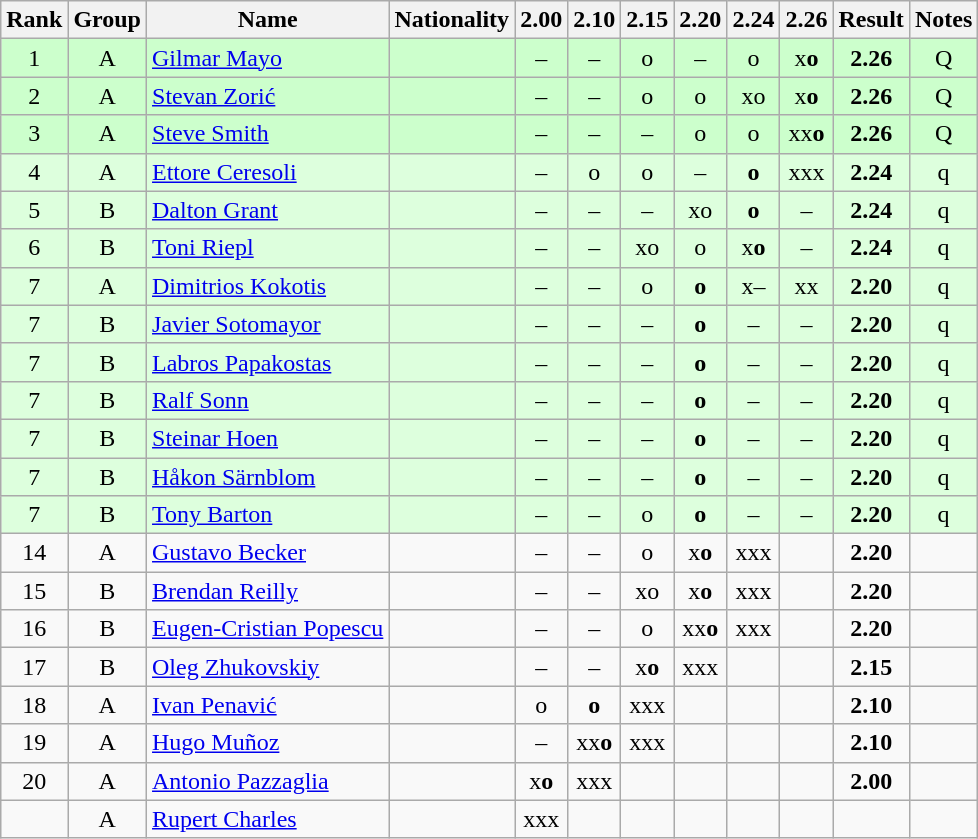<table class="wikitable sortable" style="text-align:center">
<tr>
<th>Rank</th>
<th>Group</th>
<th>Name</th>
<th>Nationality</th>
<th>2.00</th>
<th>2.10</th>
<th>2.15</th>
<th>2.20</th>
<th>2.24</th>
<th>2.26</th>
<th>Result</th>
<th>Notes</th>
</tr>
<tr bgcolor=ccffcc>
<td>1</td>
<td>A</td>
<td align="left"><a href='#'>Gilmar Mayo</a></td>
<td align=left></td>
<td>–</td>
<td>–</td>
<td>o</td>
<td>–</td>
<td>o</td>
<td>x<strong>o</strong></td>
<td><strong>2.26</strong></td>
<td>Q</td>
</tr>
<tr bgcolor=ccffcc>
<td>2</td>
<td>A</td>
<td align="left"><a href='#'>Stevan Zorić</a></td>
<td align=left></td>
<td>–</td>
<td>–</td>
<td>o</td>
<td>o</td>
<td>xo</td>
<td>x<strong>o</strong></td>
<td><strong>2.26</strong></td>
<td>Q</td>
</tr>
<tr bgcolor=ccffcc>
<td>3</td>
<td>A</td>
<td align="left"><a href='#'>Steve Smith</a></td>
<td align=left></td>
<td>–</td>
<td>–</td>
<td>–</td>
<td>o</td>
<td>o</td>
<td>xx<strong>o</strong></td>
<td><strong>2.26</strong></td>
<td>Q</td>
</tr>
<tr bgcolor=ddffdd>
<td>4</td>
<td>A</td>
<td align="left"><a href='#'>Ettore Ceresoli</a></td>
<td align=left></td>
<td>–</td>
<td>o</td>
<td>o</td>
<td>–</td>
<td><strong>o</strong></td>
<td>xxx</td>
<td><strong>2.24</strong></td>
<td>q</td>
</tr>
<tr bgcolor=ddffdd>
<td>5</td>
<td>B</td>
<td align="left"><a href='#'>Dalton Grant</a></td>
<td align=left></td>
<td>–</td>
<td>–</td>
<td>–</td>
<td>xo</td>
<td><strong>o</strong></td>
<td>–</td>
<td><strong>2.24</strong></td>
<td>q</td>
</tr>
<tr bgcolor=ddffdd>
<td>6</td>
<td>B</td>
<td align="left"><a href='#'>Toni Riepl</a></td>
<td align=left></td>
<td>–</td>
<td>–</td>
<td>xo</td>
<td>o</td>
<td>x<strong>o</strong></td>
<td>–</td>
<td><strong>2.24</strong></td>
<td>q</td>
</tr>
<tr bgcolor=ddffdd>
<td>7</td>
<td>A</td>
<td align="left"><a href='#'>Dimitrios Kokotis</a></td>
<td align=left></td>
<td>–</td>
<td>–</td>
<td>o</td>
<td><strong>o</strong></td>
<td>x–</td>
<td>xx</td>
<td><strong>2.20</strong></td>
<td>q</td>
</tr>
<tr bgcolor=ddffdd>
<td>7</td>
<td>B</td>
<td align="left"><a href='#'>Javier Sotomayor</a></td>
<td align=left></td>
<td>–</td>
<td>–</td>
<td>–</td>
<td><strong>o</strong></td>
<td>–</td>
<td>–</td>
<td><strong>2.20</strong></td>
<td>q</td>
</tr>
<tr bgcolor=ddffdd>
<td>7</td>
<td>B</td>
<td align="left"><a href='#'>Labros Papakostas</a></td>
<td align=left></td>
<td>–</td>
<td>–</td>
<td>–</td>
<td><strong>o</strong></td>
<td>–</td>
<td>–</td>
<td><strong>2.20</strong></td>
<td>q</td>
</tr>
<tr bgcolor=ddffdd>
<td>7</td>
<td>B</td>
<td align="left"><a href='#'>Ralf Sonn</a></td>
<td align=left></td>
<td>–</td>
<td>–</td>
<td>–</td>
<td><strong>o</strong></td>
<td>–</td>
<td>–</td>
<td><strong>2.20</strong></td>
<td>q</td>
</tr>
<tr bgcolor=ddffdd>
<td>7</td>
<td>B</td>
<td align="left"><a href='#'>Steinar Hoen</a></td>
<td align=left></td>
<td>–</td>
<td>–</td>
<td>–</td>
<td><strong>o</strong></td>
<td>–</td>
<td>–</td>
<td><strong>2.20</strong></td>
<td>q</td>
</tr>
<tr bgcolor=ddffdd>
<td>7</td>
<td>B</td>
<td align="left"><a href='#'>Håkon Särnblom</a></td>
<td align=left></td>
<td>–</td>
<td>–</td>
<td>–</td>
<td><strong>o</strong></td>
<td>–</td>
<td>–</td>
<td><strong>2.20</strong></td>
<td>q</td>
</tr>
<tr bgcolor=ddffdd>
<td>7</td>
<td>B</td>
<td align="left"><a href='#'>Tony Barton</a></td>
<td align=left></td>
<td>–</td>
<td>–</td>
<td>o</td>
<td><strong>o</strong></td>
<td>–</td>
<td>–</td>
<td><strong>2.20</strong></td>
<td>q</td>
</tr>
<tr>
<td>14</td>
<td>A</td>
<td align="left"><a href='#'>Gustavo Becker</a></td>
<td align=left></td>
<td>–</td>
<td>–</td>
<td>o</td>
<td>x<strong>o</strong></td>
<td>xxx</td>
<td></td>
<td><strong>2.20</strong></td>
<td></td>
</tr>
<tr>
<td>15</td>
<td>B</td>
<td align="left"><a href='#'>Brendan Reilly</a></td>
<td align=left></td>
<td>–</td>
<td>–</td>
<td>xo</td>
<td>x<strong>o</strong></td>
<td>xxx</td>
<td></td>
<td><strong>2.20</strong></td>
<td></td>
</tr>
<tr>
<td>16</td>
<td>B</td>
<td align="left"><a href='#'>Eugen-Cristian Popescu</a></td>
<td align=left></td>
<td>–</td>
<td>–</td>
<td>o</td>
<td>xx<strong>o</strong></td>
<td>xxx</td>
<td></td>
<td><strong>2.20</strong></td>
<td></td>
</tr>
<tr>
<td>17</td>
<td>B</td>
<td align="left"><a href='#'>Oleg Zhukovskiy</a></td>
<td align=left></td>
<td>–</td>
<td>–</td>
<td>x<strong>o</strong></td>
<td>xxx</td>
<td></td>
<td></td>
<td><strong>2.15</strong></td>
<td></td>
</tr>
<tr>
<td>18</td>
<td>A</td>
<td align="left"><a href='#'>Ivan Penavić</a></td>
<td align=left></td>
<td>o</td>
<td><strong>o</strong></td>
<td>xxx</td>
<td></td>
<td></td>
<td></td>
<td><strong>2.10</strong></td>
<td></td>
</tr>
<tr>
<td>19</td>
<td>A</td>
<td align="left"><a href='#'>Hugo Muñoz</a></td>
<td align=left></td>
<td>–</td>
<td>xx<strong>o</strong></td>
<td>xxx</td>
<td></td>
<td></td>
<td></td>
<td><strong>2.10</strong></td>
<td></td>
</tr>
<tr>
<td>20</td>
<td>A</td>
<td align="left"><a href='#'>Antonio Pazzaglia</a></td>
<td align=left></td>
<td>x<strong>o</strong></td>
<td>xxx</td>
<td></td>
<td></td>
<td></td>
<td></td>
<td><strong>2.00</strong></td>
<td></td>
</tr>
<tr>
<td></td>
<td>A</td>
<td align="left"><a href='#'>Rupert Charles</a></td>
<td align=left></td>
<td>xxx</td>
<td></td>
<td></td>
<td></td>
<td></td>
<td></td>
<td><strong></strong></td>
<td></td>
</tr>
</table>
